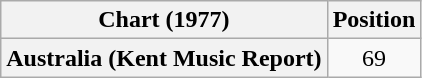<table class="wikitable sortable plainrowheaders">
<tr>
<th>Chart (1977)</th>
<th>Position</th>
</tr>
<tr>
<th scope="row">Australia (Kent Music Report)</th>
<td align="center">69</td>
</tr>
</table>
